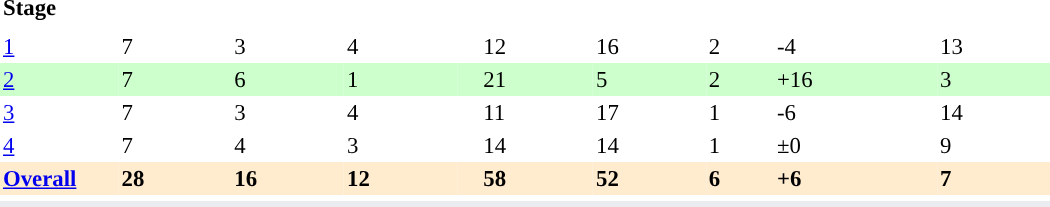<table class="toccolours" border=0 cellpadding="2" cellspacing="0" style="font-size:95%; text-align:left; width:700px;">
<tr align="left" style="background:#">
<th style="width:75px">Stage</th>
<th></th>
<th></th>
<th></th>
<th></th>
<th></th>
<th></th>
<th></th>
<th></th>
<th></th>
</tr>
<tr>
<td colspan = "10"></td>
</tr>
<tr>
</tr>
<tr style="">
<td><a href='#'>1</a></td>
<td>7</td>
<td>3</td>
<td>4</td>
<td></td>
<td>12</td>
<td>16</td>
<td>2</td>
<td>-4</td>
<td>13</td>
</tr>
<tr style="background:#cfc">
<td><a href='#'>2</a></td>
<td>7</td>
<td>6</td>
<td>1</td>
<td></td>
<td>21</td>
<td>5</td>
<td>2</td>
<td>+16</td>
<td>3</td>
</tr>
<tr>
<td><a href='#'>3</a></td>
<td>7</td>
<td>3</td>
<td>4</td>
<td></td>
<td>11</td>
<td>17</td>
<td>1</td>
<td>-6</td>
<td>14</td>
</tr>
<tr>
<td><a href='#'>4</a></td>
<td>7</td>
<td>4</td>
<td>3</td>
<td></td>
<td>14</td>
<td>14</td>
<td>1</td>
<td>±0</td>
<td>9</td>
</tr>
<tr style="background-color:#ffebcd;">
<th><a href='#'>Overall</a></th>
<th>28</th>
<th>16</th>
<th>12</th>
<th></th>
<th>58</th>
<th>52</th>
<th>6</th>
<th>+6</th>
<th>7</th>
</tr>
<tr>
<td colspan="10"></td>
</tr>
<tr align="left" style="background:#EAECF0; color:#000;">
<td colspan="10" style="text-align:center;"> </td>
</tr>
</table>
